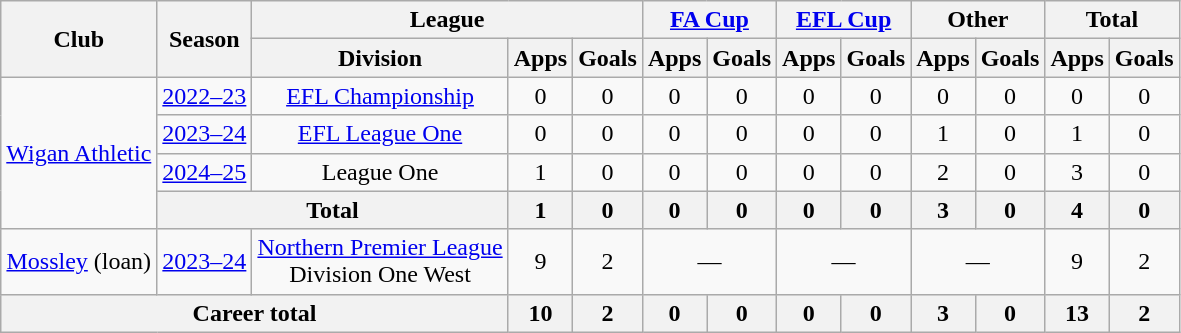<table class="wikitable" style="text-align:center;">
<tr>
<th rowspan="2">Club</th>
<th rowspan="2">Season</th>
<th colspan="3">League</th>
<th colspan="2"><a href='#'>FA Cup</a></th>
<th colspan="2"><a href='#'>EFL Cup</a></th>
<th colspan="2">Other</th>
<th colspan="2">Total</th>
</tr>
<tr>
<th>Division</th>
<th>Apps</th>
<th>Goals</th>
<th>Apps</th>
<th>Goals</th>
<th>Apps</th>
<th>Goals</th>
<th>Apps</th>
<th>Goals</th>
<th>Apps</th>
<th>Goals</th>
</tr>
<tr>
<td rowspan="4"><a href='#'>Wigan Athletic</a></td>
<td><a href='#'>2022–23</a></td>
<td><a href='#'>EFL Championship</a></td>
<td>0</td>
<td>0</td>
<td>0</td>
<td>0</td>
<td>0</td>
<td>0</td>
<td>0</td>
<td>0</td>
<td>0</td>
<td>0</td>
</tr>
<tr>
<td><a href='#'>2023–24</a></td>
<td><a href='#'>EFL League One</a></td>
<td>0</td>
<td>0</td>
<td>0</td>
<td>0</td>
<td>0</td>
<td>0</td>
<td>1</td>
<td>0</td>
<td>1</td>
<td>0</td>
</tr>
<tr>
<td><a href='#'>2024–25</a></td>
<td>League One</td>
<td>1</td>
<td>0</td>
<td>0</td>
<td>0</td>
<td>0</td>
<td>0</td>
<td>2</td>
<td>0</td>
<td>3</td>
<td>0</td>
</tr>
<tr>
<th colspan="2">Total</th>
<th>1</th>
<th>0</th>
<th>0</th>
<th>0</th>
<th>0</th>
<th>0</th>
<th>3</th>
<th>0</th>
<th>4</th>
<th>0</th>
</tr>
<tr>
<td><a href='#'>Mossley</a> (loan)</td>
<td><a href='#'>2023–24</a></td>
<td><a href='#'>Northern Premier League</a><br>Division One West</td>
<td>9</td>
<td>2</td>
<td colspan="2">—</td>
<td colspan="2">—</td>
<td colspan="2">—</td>
<td>9</td>
<td>2</td>
</tr>
<tr>
<th colspan="3">Career total</th>
<th>10</th>
<th>2</th>
<th>0</th>
<th>0</th>
<th>0</th>
<th>0</th>
<th>3</th>
<th>0</th>
<th>13</th>
<th>2</th>
</tr>
</table>
